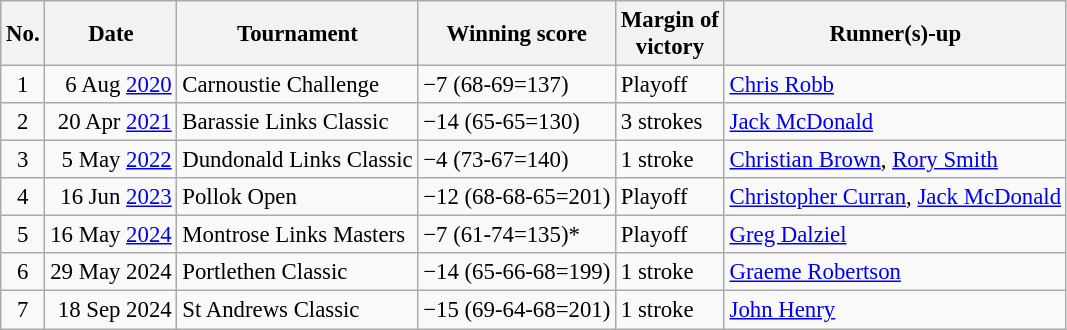<table class="wikitable" style="font-size:95%;">
<tr>
<th>No.</th>
<th>Date</th>
<th>Tournament</th>
<th>Winning score</th>
<th>Margin of<br>victory</th>
<th>Runner(s)-up</th>
</tr>
<tr>
<td align=center>1</td>
<td align=right>6 Aug <a href='#'>2020</a></td>
<td>Carnoustie Challenge</td>
<td>−7 (68-69=137)</td>
<td>Playoff</td>
<td> <a href='#'>Chris Robb</a></td>
</tr>
<tr>
<td align=center>2</td>
<td align=right>20 Apr <a href='#'>2021</a></td>
<td>Barassie Links Classic</td>
<td>−14 (65-65=130)</td>
<td>3 strokes</td>
<td> <a href='#'>Jack McDonald</a></td>
</tr>
<tr>
<td align=center>3</td>
<td align=right>5 May <a href='#'>2022</a></td>
<td>Dundonald Links Classic</td>
<td>−4 (73-67=140)</td>
<td>1 stroke</td>
<td> <a href='#'>Christian Brown</a>,  <a href='#'>Rory Smith</a></td>
</tr>
<tr>
<td align=center>4</td>
<td align=right>16 Jun <a href='#'>2023</a></td>
<td>Pollok Open</td>
<td>−12 (68-68-65=201)</td>
<td>Playoff</td>
<td> <a href='#'>Christopher Curran</a>,  <a href='#'>Jack McDonald</a></td>
</tr>
<tr>
<td align=center>5</td>
<td align=right>16 May <a href='#'>2024</a></td>
<td>Montrose Links Masters</td>
<td>−7 (61-74=135)*</td>
<td>Playoff</td>
<td> <a href='#'>Greg Dalziel</a></td>
</tr>
<tr>
<td align=center>6</td>
<td align=right>29 May 2024</td>
<td>Portlethen Classic</td>
<td>−14 (65-66-68=199)</td>
<td>1 stroke</td>
<td> <a href='#'>Graeme Robertson</a></td>
</tr>
<tr>
<td align=center>7</td>
<td align=right>18 Sep 2024</td>
<td>St Andrews Classic</td>
<td>−15 (69-64-68=201)</td>
<td>1 stroke</td>
<td> <a href='#'>John Henry</a></td>
</tr>
</table>
